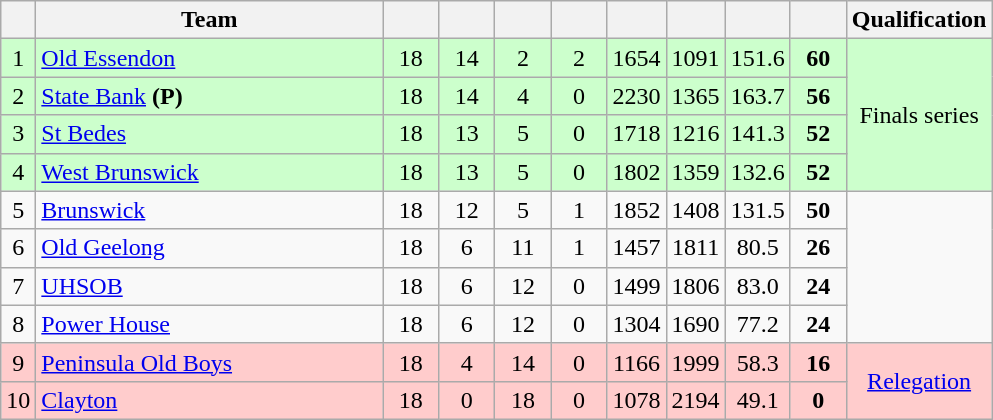<table class="wikitable" style="text-align:center; margin-bottom:0">
<tr>
<th style="width:10px"></th>
<th style="width:35%;">Team</th>
<th style="width:30px;"></th>
<th style="width:30px;"></th>
<th style="width:30px;"></th>
<th style="width:30px;"></th>
<th style="width:30px;"></th>
<th style="width:30px;"></th>
<th style="width:30px;"></th>
<th style="width:30px;"></th>
<th>Qualification</th>
</tr>
<tr style="background:#ccffcc;">
<td>1</td>
<td style="text-align:left;"><a href='#'>Old Essendon</a></td>
<td>18</td>
<td>14</td>
<td>2</td>
<td>2</td>
<td>1654</td>
<td>1091</td>
<td>151.6</td>
<td><strong>60</strong></td>
<td rowspan=4>Finals series</td>
</tr>
<tr style="background:#ccffcc;">
<td>2</td>
<td style="text-align:left;"><a href='#'>State Bank</a> <strong>(P)</strong></td>
<td>18</td>
<td>14</td>
<td>4</td>
<td>0</td>
<td>2230</td>
<td>1365</td>
<td>163.7</td>
<td><strong>56</strong></td>
</tr>
<tr style="background:#ccffcc;">
<td>3</td>
<td style="text-align:left;"><a href='#'>St Bedes</a></td>
<td>18</td>
<td>13</td>
<td>5</td>
<td>0</td>
<td>1718</td>
<td>1216</td>
<td>141.3</td>
<td><strong>52</strong></td>
</tr>
<tr style="background:#ccffcc;">
<td>4</td>
<td style="text-align:left;"><a href='#'>West Brunswick</a></td>
<td>18</td>
<td>13</td>
<td>5</td>
<td>0</td>
<td>1802</td>
<td>1359</td>
<td>132.6</td>
<td><strong>52</strong></td>
</tr>
<tr>
<td>5</td>
<td style="text-align:left;"><a href='#'>Brunswick</a></td>
<td>18</td>
<td>12</td>
<td>5</td>
<td>1</td>
<td>1852</td>
<td>1408</td>
<td>131.5</td>
<td><strong>50</strong></td>
</tr>
<tr>
<td>6</td>
<td style="text-align:left;"><a href='#'>Old Geelong</a></td>
<td>18</td>
<td>6</td>
<td>11</td>
<td>1</td>
<td>1457</td>
<td>1811</td>
<td>80.5</td>
<td><strong>26</strong></td>
</tr>
<tr>
<td>7</td>
<td style="text-align:left;"><a href='#'>UHSOB</a></td>
<td>18</td>
<td>6</td>
<td>12</td>
<td>0</td>
<td>1499</td>
<td>1806</td>
<td>83.0</td>
<td><strong>24</strong></td>
</tr>
<tr>
<td>8</td>
<td style="text-align:left;"><a href='#'>Power House</a></td>
<td>18</td>
<td>6</td>
<td>12</td>
<td>0</td>
<td>1304</td>
<td>1690</td>
<td>77.2</td>
<td><strong>24</strong></td>
</tr>
<tr style="background:#FFCCCC;">
<td>9</td>
<td style="text-align:left;"><a href='#'>Peninsula Old Boys</a></td>
<td>18</td>
<td>4</td>
<td>14</td>
<td>0</td>
<td>1166</td>
<td>1999</td>
<td>58.3</td>
<td><strong>16</strong></td>
<td rowspan=2><a href='#'>Relegation</a></td>
</tr>
<tr style="background:#FFCCCC;">
<td>10</td>
<td style="text-align:left;"><a href='#'>Clayton</a></td>
<td>18</td>
<td>0</td>
<td>18</td>
<td>0</td>
<td>1078</td>
<td>2194</td>
<td>49.1</td>
<td><strong>0</strong></td>
</tr>
</table>
